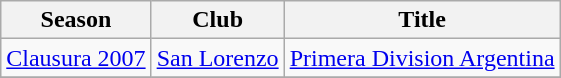<table class="wikitable">
<tr>
<th>Season</th>
<th>Club</th>
<th>Title</th>
</tr>
<tr>
<td><a href='#'>Clausura 2007</a></td>
<td><a href='#'>San Lorenzo</a></td>
<td><a href='#'>Primera Division Argentina</a></td>
</tr>
<tr>
</tr>
</table>
